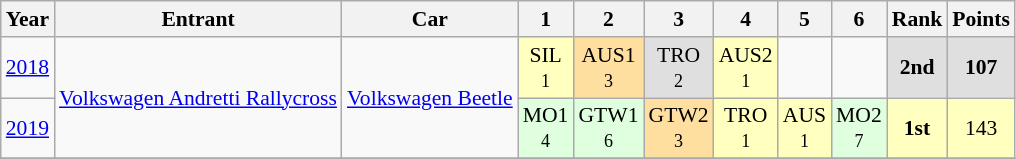<table class="wikitable" style="text-align:center; font-size:90%;">
<tr>
<th>Year</th>
<th>Entrant</th>
<th>Car</th>
<th>1</th>
<th>2</th>
<th>3</th>
<th>4</th>
<th>5</th>
<th>6</th>
<th>Rank</th>
<th>Points</th>
</tr>
<tr>
<td><a href='#'>2018</a></td>
<td rowspan=2><a href='#'>Volkswagen Andretti Rallycross</a></td>
<td rowspan=2><a href='#'>Volkswagen Beetle</a></td>
<td style="background:#ffffbf;">SIL<br><small>1</small></td>
<td style="background:#ffdf9f;">AUS1<br><small>3</small></td>
<td style="background:#DFDFDF;">TRO<br><small>2</small></td>
<td style="background:#ffffbf;">AUS2<br><small>1</small></td>
<td></td>
<td></td>
<th style="background:#DFDFDF;">2nd</th>
<th style="background:#DFDFDF;">107</th>
</tr>
<tr>
<td><a href='#'>2019</a></td>
<td style="background:#dfffdf;">MO1<br><small>4</small></td>
<td style="background:#dfffdf;">GTW1<br><small>6</small></td>
<td style="background:#ffdf9f;">GTW2<br><small>3</small></td>
<td style="background:#ffffbf;">TRO<br><small>1</small></td>
<td style="background:#ffffbf;">AUS<br><small>1</small></td>
<td style="background:#dfffdf;">MO2<br><small>7</small></td>
<th style="background:#ffffbf;">1st</th>
<td style="background:#ffffbf;">143</td>
</tr>
<tr>
</tr>
</table>
